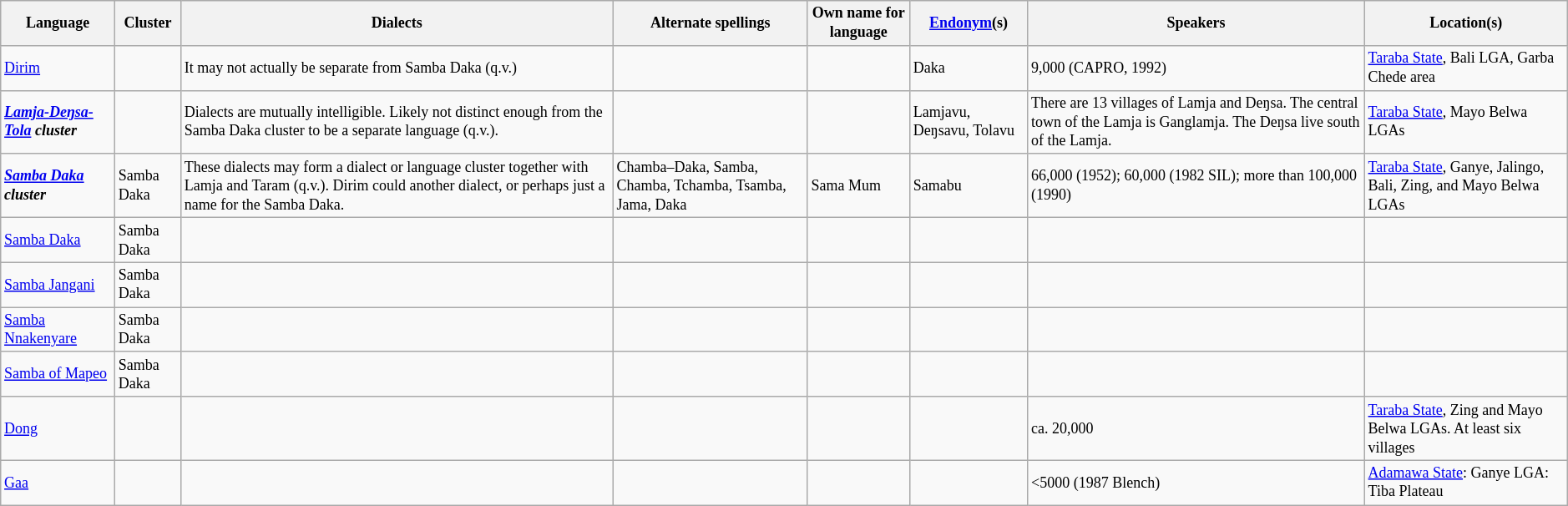<table class="wikitable sortable" | style="font-size: 75%;" |>
<tr>
<th>Language</th>
<th>Cluster</th>
<th>Dialects</th>
<th>Alternate spellings</th>
<th>Own name for language</th>
<th><a href='#'>Endonym</a>(s)</th>
<th>Speakers</th>
<th>Location(s)</th>
</tr>
<tr>
<td><a href='#'>Dirim</a></td>
<td></td>
<td>It may not actually be separate from Samba Daka (q.v.)</td>
<td></td>
<td></td>
<td>Daka</td>
<td>9,000 (CAPRO, 1992)</td>
<td><a href='#'>Taraba State</a>, Bali LGA, Garba Chede area</td>
</tr>
<tr>
<td><strong><em><a href='#'>Lamja-Deŋsa-Tola</a> cluster</em></strong></td>
<td></td>
<td>Dialects are mutually intelligible. Likely not distinct enough from the Samba Daka cluster to be a separate language (q.v.).</td>
<td></td>
<td></td>
<td>Lamjavu, Deŋsavu, Tolavu</td>
<td>There are 13 villages of Lamja and Deŋsa. The central town of the Lamja is Ganglamja. The Deŋsa live south of the Lamja.</td>
<td><a href='#'>Taraba State</a>, Mayo Belwa LGAs</td>
</tr>
<tr>
<td><strong><em><a href='#'>Samba Daka</a> cluster</em></strong></td>
<td>Samba Daka</td>
<td>These dialects may form a dialect or language cluster together with Lamja and Taram (q.v.). Dirim could another dialect, or perhaps just a name for the Samba Daka.</td>
<td>Chamba–Daka, Samba, Chamba, Tchamba, Tsamba, Jama, Daka</td>
<td>Sama Mum</td>
<td>Samabu</td>
<td>66,000 (1952); 60,000 (1982 SIL); more than 100,000 (1990)</td>
<td><a href='#'>Taraba State</a>, Ganye, Jalingo, Bali, Zing, and Mayo Belwa LGAs</td>
</tr>
<tr>
<td><a href='#'>Samba Daka</a></td>
<td>Samba Daka</td>
<td></td>
<td></td>
<td></td>
<td></td>
<td></td>
<td></td>
</tr>
<tr>
<td><a href='#'>Samba Jangani</a></td>
<td>Samba Daka</td>
<td></td>
<td></td>
<td></td>
<td></td>
<td></td>
<td></td>
</tr>
<tr>
<td><a href='#'>Samba Nnakenyare</a></td>
<td>Samba Daka</td>
<td></td>
<td></td>
<td></td>
<td></td>
<td></td>
<td></td>
</tr>
<tr>
<td><a href='#'>Samba of Mapeo</a></td>
<td>Samba Daka</td>
<td></td>
<td></td>
<td></td>
<td></td>
<td></td>
<td></td>
</tr>
<tr>
<td><a href='#'>Dong</a></td>
<td></td>
<td></td>
<td></td>
<td></td>
<td></td>
<td>ca. 20,000</td>
<td><a href='#'>Taraba State</a>, Zing and Mayo Belwa LGAs. At least six villages</td>
</tr>
<tr>
<td><a href='#'>Gaa</a></td>
<td></td>
<td></td>
<td></td>
<td></td>
<td></td>
<td><5000 (1987 Blench)</td>
<td><a href='#'>Adamawa State</a>: Ganye LGA: Tiba Plateau</td>
</tr>
</table>
